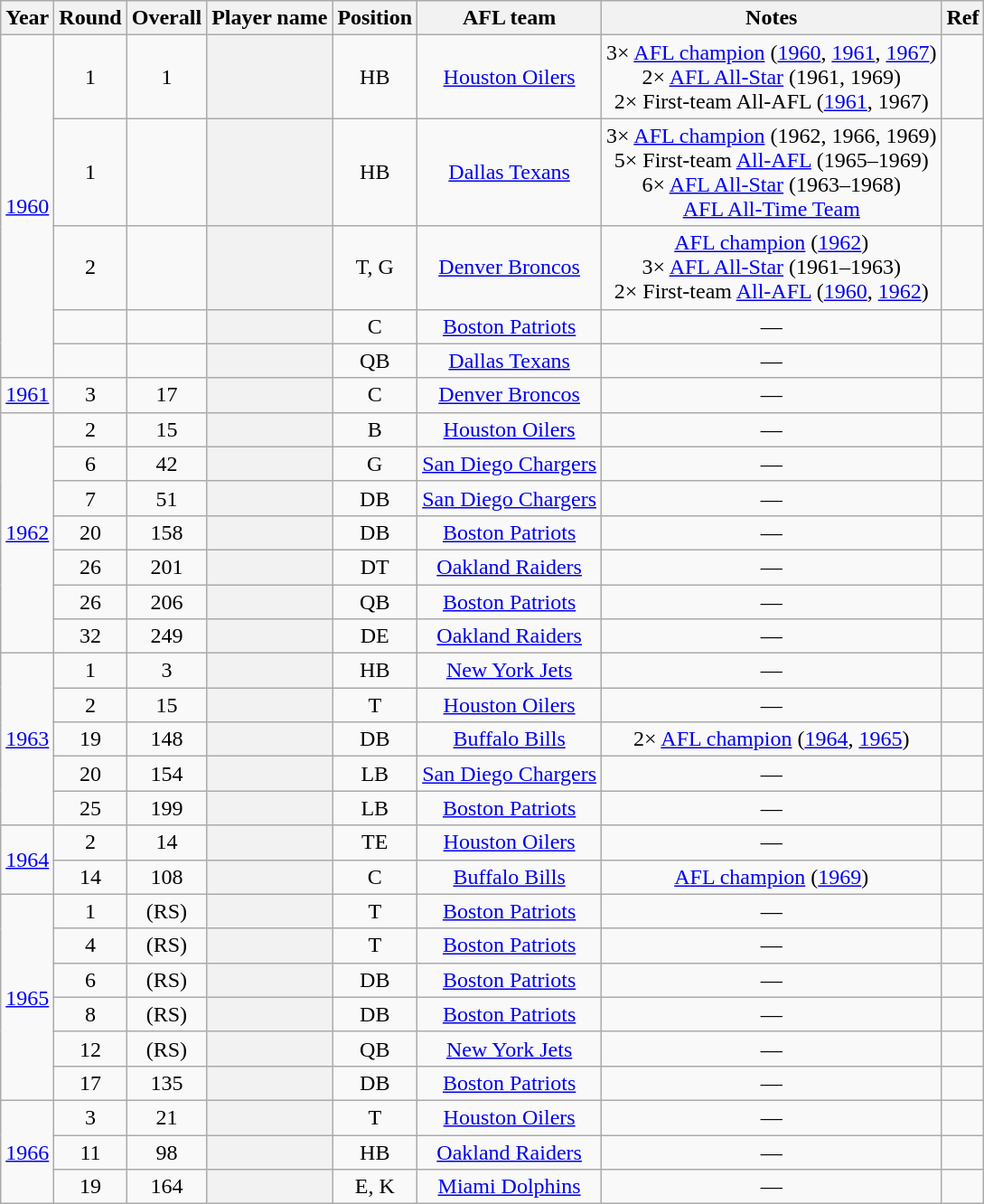<table class="wikitable sortable" style="text-align:center">
<tr>
<th scope="col">Year</th>
<th scope="col">Round</th>
<th scope="col">Overall</th>
<th scope="col">Player name</th>
<th scope="col">Position</th>
<th scope="col">AFL team</th>
<th scope="col">Notes</th>
<th>Ref</th>
</tr>
<tr>
<td rowspan=5><a href='#'>1960</a></td>
<td>1</td>
<td>1</td>
<th scope="row"></th>
<td>HB</td>
<td><a href='#'>Houston Oilers</a></td>
<td>3× <a href='#'>AFL champion</a> (<a href='#'>1960</a>, <a href='#'>1961</a>, <a href='#'>1967</a>)<br>2× <a href='#'>AFL All-Star</a> (1961, 1969)<br>2× First-team All-AFL (<a href='#'>1961</a>, 1967)</td>
<td></td>
</tr>
<tr>
<td>1</td>
<td></td>
<th scope="row"></th>
<td>HB</td>
<td><a href='#'>Dallas Texans</a></td>
<td>3× <a href='#'>AFL champion</a> (1962, 1966, 1969)<br>5× First-team <a href='#'>All-AFL</a> (1965–1969)<br>6× <a href='#'>AFL All-Star</a> (1963–1968)<br><a href='#'>AFL All-Time Team</a></td>
<td></td>
</tr>
<tr>
<td>2</td>
<td></td>
<th scope="row"></th>
<td>T, G</td>
<td><a href='#'>Denver Broncos</a></td>
<td><a href='#'>AFL champion</a> (<a href='#'>1962</a>)<br>3× <a href='#'>AFL All-Star</a> (1961–1963)<br>2× First-team <a href='#'>All-AFL</a> (<a href='#'>1960</a>, <a href='#'>1962</a>)</td>
<td></td>
</tr>
<tr>
<td></td>
<td></td>
<th scope="row"></th>
<td>C</td>
<td><a href='#'>Boston Patriots</a></td>
<td>—</td>
<td></td>
</tr>
<tr>
<td></td>
<td></td>
<th scope="row"></th>
<td>QB</td>
<td><a href='#'>Dallas Texans</a></td>
<td>—</td>
<td></td>
</tr>
<tr>
<td><a href='#'>1961</a><br></td>
<td>3</td>
<td>17</td>
<th scope="row"></th>
<td>C</td>
<td><a href='#'>Denver Broncos</a></td>
<td>—</td>
<td></td>
</tr>
<tr>
<td rowspan=7><a href='#'>1962</a><br></td>
<td>2</td>
<td>15</td>
<th scope="row"></th>
<td>B</td>
<td><a href='#'>Houston Oilers</a></td>
<td>—</td>
<td></td>
</tr>
<tr>
<td>6</td>
<td>42</td>
<th scope="row"></th>
<td>G</td>
<td><a href='#'>San Diego Chargers</a></td>
<td>—</td>
<td></td>
</tr>
<tr>
<td>7</td>
<td>51</td>
<th scope="row"></th>
<td>DB</td>
<td><a href='#'>San Diego Chargers</a></td>
<td>—</td>
<td></td>
</tr>
<tr>
<td>20</td>
<td>158</td>
<th scope="row"></th>
<td>DB</td>
<td><a href='#'>Boston Patriots</a></td>
<td>—</td>
<td></td>
</tr>
<tr>
<td>26</td>
<td>201</td>
<th scope="row"></th>
<td>DT</td>
<td><a href='#'>Oakland Raiders</a></td>
<td>—</td>
<td></td>
</tr>
<tr>
<td>26</td>
<td>206</td>
<th scope="row"></th>
<td>QB</td>
<td><a href='#'>Boston Patriots</a></td>
<td>—</td>
<td></td>
</tr>
<tr>
<td>32</td>
<td>249</td>
<th scope="row"></th>
<td>DE</td>
<td><a href='#'>Oakland Raiders</a></td>
<td>—</td>
<td></td>
</tr>
<tr>
<td rowspan=5><a href='#'>1963</a><br></td>
<td>1</td>
<td>3</td>
<th scope="row"></th>
<td>HB</td>
<td><a href='#'>New York Jets</a></td>
<td>—</td>
<td></td>
</tr>
<tr>
<td>2</td>
<td>15</td>
<th scope="row"></th>
<td>T</td>
<td><a href='#'>Houston Oilers</a></td>
<td>—</td>
<td></td>
</tr>
<tr>
<td>19</td>
<td>148</td>
<th scope="row"></th>
<td>DB</td>
<td><a href='#'>Buffalo Bills</a></td>
<td>2× <a href='#'>AFL champion</a> (<a href='#'>1964</a>, <a href='#'>1965</a>)</td>
<td></td>
</tr>
<tr>
<td>20</td>
<td>154</td>
<th scope="row"></th>
<td>LB</td>
<td><a href='#'>San Diego Chargers</a></td>
<td>—</td>
<td></td>
</tr>
<tr>
<td>25</td>
<td>199</td>
<th scope="row"></th>
<td>LB</td>
<td><a href='#'>Boston Patriots</a></td>
<td>—</td>
<td></td>
</tr>
<tr>
<td rowspan=2><a href='#'>1964</a><br></td>
<td>2</td>
<td>14</td>
<th scope="row"></th>
<td>TE</td>
<td><a href='#'>Houston Oilers</a></td>
<td>—</td>
<td></td>
</tr>
<tr>
<td>14</td>
<td>108</td>
<th scope="row"></th>
<td>C</td>
<td><a href='#'>Buffalo Bills</a></td>
<td><a href='#'>AFL champion</a> (<a href='#'>1969</a>)</td>
<td></td>
</tr>
<tr>
<td rowspan=6><a href='#'>1965</a><br></td>
<td>1</td>
<td>(RS)</td>
<th scope="row"></th>
<td>T</td>
<td><a href='#'>Boston Patriots</a></td>
<td>—</td>
<td></td>
</tr>
<tr>
<td>4</td>
<td>(RS)</td>
<th scope="row"></th>
<td>T</td>
<td><a href='#'>Boston Patriots</a></td>
<td>—</td>
<td></td>
</tr>
<tr>
<td>6</td>
<td>(RS)</td>
<th scope="row"></th>
<td>DB</td>
<td><a href='#'>Boston Patriots</a></td>
<td>—</td>
<td></td>
</tr>
<tr>
<td>8</td>
<td>(RS)</td>
<th scope="row"></th>
<td>DB</td>
<td><a href='#'>Boston Patriots</a></td>
<td>—</td>
<td></td>
</tr>
<tr>
<td>12</td>
<td>(RS)</td>
<th scope="row"></th>
<td>QB</td>
<td><a href='#'>New York Jets</a></td>
<td>—</td>
<td></td>
</tr>
<tr>
<td>17</td>
<td>135</td>
<th scope="row"></th>
<td>DB</td>
<td><a href='#'>Boston Patriots</a></td>
<td>—</td>
<td></td>
</tr>
<tr>
<td rowspan=3><a href='#'>1966</a><br></td>
<td>3</td>
<td>21</td>
<th scope="row"></th>
<td>T</td>
<td><a href='#'>Houston Oilers</a></td>
<td>—</td>
<td></td>
</tr>
<tr>
<td>11</td>
<td>98</td>
<th scope="row"></th>
<td>HB</td>
<td><a href='#'>Oakland Raiders</a></td>
<td>—</td>
<td></td>
</tr>
<tr>
<td>19</td>
<td>164</td>
<th scope="row"></th>
<td>E, K</td>
<td><a href='#'>Miami Dolphins</a></td>
<td>—</td>
<td></td>
</tr>
</table>
